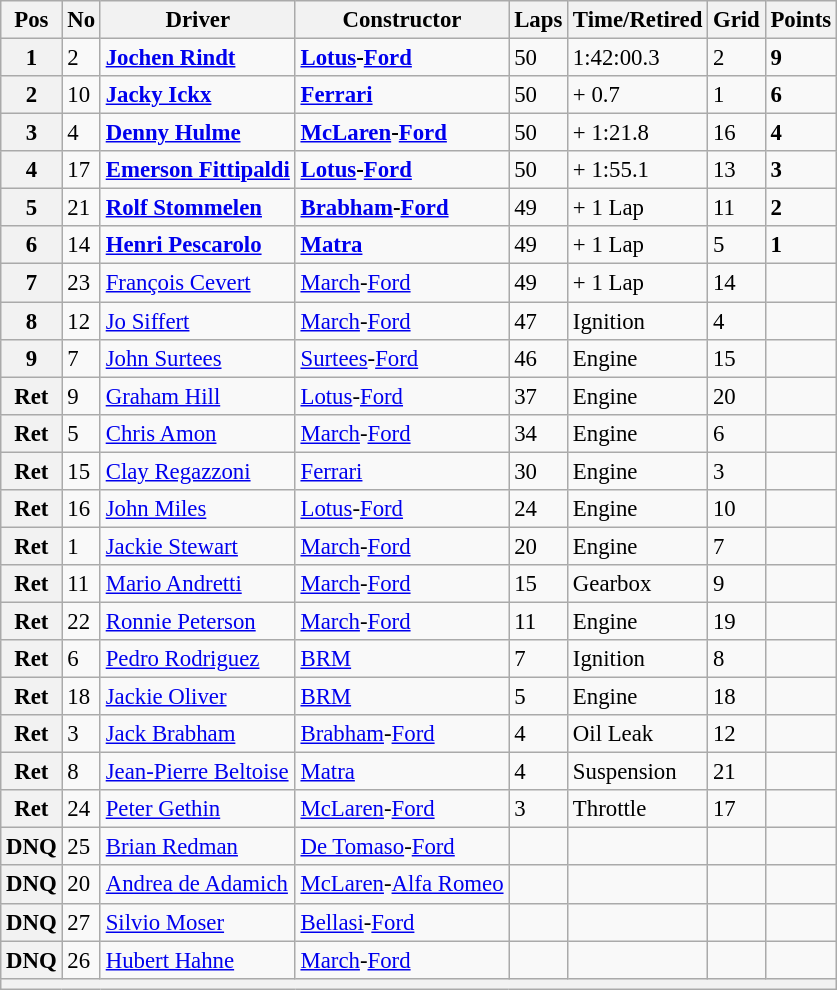<table class="wikitable" style="font-size: 95%;">
<tr>
<th>Pos</th>
<th>No</th>
<th>Driver</th>
<th>Constructor</th>
<th>Laps</th>
<th>Time/Retired</th>
<th>Grid</th>
<th>Points</th>
</tr>
<tr>
<th>1</th>
<td>2</td>
<td> <strong><a href='#'>Jochen Rindt</a></strong></td>
<td><strong><a href='#'>Lotus</a>-<a href='#'>Ford</a></strong></td>
<td>50</td>
<td>1:42:00.3</td>
<td>2</td>
<td><strong>9</strong></td>
</tr>
<tr>
<th>2</th>
<td>10</td>
<td> <strong><a href='#'>Jacky Ickx</a></strong></td>
<td><strong><a href='#'>Ferrari</a></strong></td>
<td>50</td>
<td>+ 0.7</td>
<td>1</td>
<td><strong>6</strong></td>
</tr>
<tr>
<th>3</th>
<td>4</td>
<td> <strong><a href='#'>Denny Hulme</a></strong></td>
<td><strong><a href='#'>McLaren</a>-<a href='#'>Ford</a></strong></td>
<td>50</td>
<td>+ 1:21.8</td>
<td>16</td>
<td><strong>4</strong></td>
</tr>
<tr>
<th>4</th>
<td>17</td>
<td> <strong><a href='#'>Emerson Fittipaldi</a></strong></td>
<td><strong><a href='#'>Lotus</a>-<a href='#'>Ford</a></strong></td>
<td>50</td>
<td>+ 1:55.1</td>
<td>13</td>
<td><strong>3</strong></td>
</tr>
<tr>
<th>5</th>
<td>21</td>
<td> <strong><a href='#'>Rolf Stommelen</a></strong></td>
<td><strong><a href='#'>Brabham</a>-<a href='#'>Ford</a></strong></td>
<td>49</td>
<td>+ 1 Lap</td>
<td>11</td>
<td><strong>2</strong></td>
</tr>
<tr>
<th>6</th>
<td>14</td>
<td> <strong><a href='#'>Henri Pescarolo</a></strong></td>
<td><strong><a href='#'>Matra</a></strong></td>
<td>49</td>
<td>+ 1 Lap</td>
<td>5</td>
<td><strong>1</strong></td>
</tr>
<tr>
<th>7</th>
<td>23</td>
<td> <a href='#'>François Cevert</a></td>
<td><a href='#'>March</a>-<a href='#'>Ford</a></td>
<td>49</td>
<td>+ 1 Lap</td>
<td>14</td>
<td> </td>
</tr>
<tr>
<th>8</th>
<td>12</td>
<td> <a href='#'>Jo Siffert</a></td>
<td><a href='#'>March</a>-<a href='#'>Ford</a></td>
<td>47</td>
<td>Ignition</td>
<td>4</td>
<td> </td>
</tr>
<tr>
<th>9</th>
<td>7</td>
<td> <a href='#'>John Surtees</a></td>
<td><a href='#'>Surtees</a>-<a href='#'>Ford</a></td>
<td>46</td>
<td>Engine</td>
<td>15</td>
<td> </td>
</tr>
<tr>
<th>Ret</th>
<td>9</td>
<td> <a href='#'>Graham Hill</a></td>
<td><a href='#'>Lotus</a>-<a href='#'>Ford</a></td>
<td>37</td>
<td>Engine</td>
<td>20</td>
<td> </td>
</tr>
<tr>
<th>Ret</th>
<td>5</td>
<td> <a href='#'>Chris Amon</a></td>
<td><a href='#'>March</a>-<a href='#'>Ford</a></td>
<td>34</td>
<td>Engine</td>
<td>6</td>
<td> </td>
</tr>
<tr>
<th>Ret</th>
<td>15</td>
<td> <a href='#'>Clay Regazzoni</a></td>
<td><a href='#'>Ferrari</a></td>
<td>30</td>
<td>Engine</td>
<td>3</td>
<td> </td>
</tr>
<tr>
<th>Ret</th>
<td>16</td>
<td> <a href='#'>John Miles</a></td>
<td><a href='#'>Lotus</a>-<a href='#'>Ford</a></td>
<td>24</td>
<td>Engine</td>
<td>10</td>
<td> </td>
</tr>
<tr>
<th>Ret</th>
<td>1</td>
<td> <a href='#'>Jackie Stewart</a></td>
<td><a href='#'>March</a>-<a href='#'>Ford</a></td>
<td>20</td>
<td>Engine</td>
<td>7</td>
<td> </td>
</tr>
<tr>
<th>Ret</th>
<td>11</td>
<td> <a href='#'>Mario Andretti</a></td>
<td><a href='#'>March</a>-<a href='#'>Ford</a></td>
<td>15</td>
<td>Gearbox</td>
<td>9</td>
<td> </td>
</tr>
<tr>
<th>Ret</th>
<td>22</td>
<td> <a href='#'>Ronnie Peterson</a></td>
<td><a href='#'>March</a>-<a href='#'>Ford</a></td>
<td>11</td>
<td>Engine</td>
<td>19</td>
<td> </td>
</tr>
<tr>
<th>Ret</th>
<td>6</td>
<td> <a href='#'>Pedro Rodriguez</a></td>
<td><a href='#'>BRM</a></td>
<td>7</td>
<td>Ignition</td>
<td>8</td>
<td> </td>
</tr>
<tr>
<th>Ret</th>
<td>18</td>
<td> <a href='#'>Jackie Oliver</a></td>
<td><a href='#'>BRM</a></td>
<td>5</td>
<td>Engine</td>
<td>18</td>
<td> </td>
</tr>
<tr>
<th>Ret</th>
<td>3</td>
<td> <a href='#'>Jack Brabham</a></td>
<td><a href='#'>Brabham</a>-<a href='#'>Ford</a></td>
<td>4</td>
<td>Oil Leak</td>
<td>12</td>
<td> </td>
</tr>
<tr>
<th>Ret</th>
<td>8</td>
<td> <a href='#'>Jean-Pierre Beltoise</a></td>
<td><a href='#'>Matra</a></td>
<td>4</td>
<td>Suspension</td>
<td>21</td>
<td> </td>
</tr>
<tr>
<th>Ret</th>
<td>24</td>
<td> <a href='#'>Peter Gethin</a></td>
<td><a href='#'>McLaren</a>-<a href='#'>Ford</a></td>
<td>3</td>
<td>Throttle</td>
<td>17</td>
<td> </td>
</tr>
<tr>
<th>DNQ</th>
<td>25</td>
<td> <a href='#'>Brian Redman</a></td>
<td><a href='#'>De Tomaso</a>-<a href='#'>Ford</a></td>
<td> </td>
<td> </td>
<td> </td>
<td> </td>
</tr>
<tr>
<th>DNQ</th>
<td>20</td>
<td> <a href='#'>Andrea de Adamich</a></td>
<td><a href='#'>McLaren</a>-<a href='#'>Alfa Romeo</a></td>
<td> </td>
<td> </td>
<td> </td>
<td> </td>
</tr>
<tr>
<th>DNQ</th>
<td>27</td>
<td> <a href='#'>Silvio Moser</a></td>
<td><a href='#'>Bellasi</a>-<a href='#'>Ford</a></td>
<td> </td>
<td> </td>
<td> </td>
<td> </td>
</tr>
<tr>
<th>DNQ</th>
<td>26</td>
<td> <a href='#'>Hubert Hahne</a></td>
<td><a href='#'>March</a>-<a href='#'>Ford</a></td>
<td> </td>
<td> </td>
<td> </td>
<td> </td>
</tr>
<tr>
<th colspan="8"></th>
</tr>
</table>
